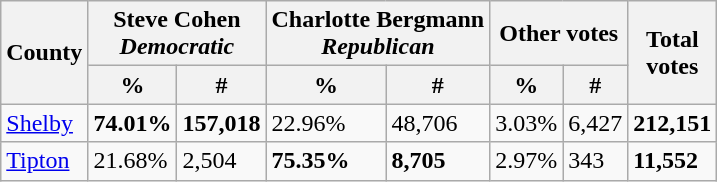<table class="wikitable sortable">
<tr>
<th colspan="1" rowspan="2" style="text-align:center">County</th>
<th colspan="2" >Steve Cohen<br><em>Democratic</em></th>
<th colspan="2" >Charlotte Bergmann<br><em>Republican</em></th>
<th colspan="2" style="text-align: center;">Other votes</th>
<th colspan="1" rowspan="2" style="text-align: center;">Total<br>votes</th>
</tr>
<tr>
<th colspan="1" >%</th>
<th colspan="1" >#</th>
<th colspan="1" >%</th>
<th colspan="1" >#</th>
<th colspan="1" style="text-align: center;">%</th>
<th colspan="1" style="text-align: center;">#</th>
</tr>
<tr>
<td><a href='#'>Shelby</a></td>
<td><strong>74.01%</strong></td>
<td><strong>157,018</strong></td>
<td>22.96%</td>
<td>48,706</td>
<td>3.03%</td>
<td>6,427</td>
<td><strong>212,151</strong></td>
</tr>
<tr>
<td><a href='#'>Tipton</a></td>
<td>21.68%</td>
<td>2,504</td>
<td><strong>75.35%</strong></td>
<td><strong>8,705</strong></td>
<td>2.97%</td>
<td>343</td>
<td><strong>11,552</strong></td>
</tr>
</table>
